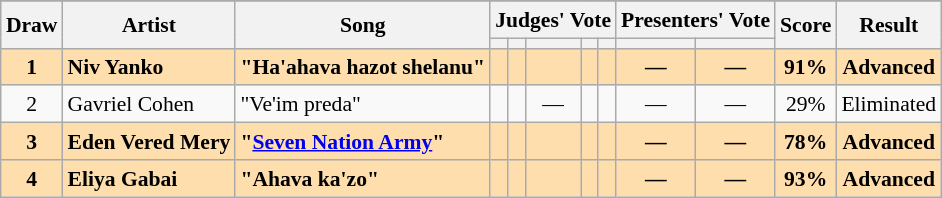<table class="sortable wikitable" style="margin: 1em auto 1em auto; text-align:center; font-size:90%; line-height:18px;">
<tr>
</tr>
<tr>
<th rowspan="2">Draw</th>
<th rowspan="2">Artist</th>
<th rowspan="2">Song</th>
<th colspan="5" class="unsortable">Judges' Vote</th>
<th colspan="2" class="unsortable">Presenters' Vote</th>
<th rowspan="2">Score</th>
<th rowspan="2">Result</th>
</tr>
<tr>
<th class="unsortable"></th>
<th class="unsortable"></th>
<th class="unsortable"></th>
<th class="unsortable"></th>
<th class="unsortable"></th>
<th class="unsortable"></th>
<th class="unsortable"></th>
</tr>
<tr style="font-weight:bold; background:#FFDEAD;">
<td>1</td>
<td align="left">Niv Yanko</td>
<td align="left">"Ha'ahava hazot shelanu"</td>
<td></td>
<td></td>
<td></td>
<td></td>
<td></td>
<td>—</td>
<td>—</td>
<td>91%</td>
<td>Advanced</td>
</tr>
<tr>
<td>2</td>
<td align="left">Gavriel Cohen</td>
<td align="left">"Ve'im preda"</td>
<td></td>
<td></td>
<td>—</td>
<td></td>
<td></td>
<td>—</td>
<td>—</td>
<td>29%</td>
<td>Eliminated</td>
</tr>
<tr style="font-weight:bold; background:#FFDEAD;">
<td>3</td>
<td align="left">Eden Vered Mery</td>
<td align="left">"<a href='#'>Seven Nation Army</a>"</td>
<td></td>
<td></td>
<td></td>
<td></td>
<td></td>
<td>—</td>
<td>—</td>
<td>78%</td>
<td>Advanced</td>
</tr>
<tr style="font-weight:bold; background:#FFDEAD;">
<td>4</td>
<td align="left">Eliya Gabai</td>
<td align="left">"Ahava ka'zo"</td>
<td></td>
<td></td>
<td></td>
<td></td>
<td></td>
<td>—</td>
<td>—</td>
<td>93%</td>
<td>Advanced</td>
</tr>
</table>
